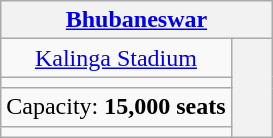<table class="wikitable" style="text-align:center">
<tr>
<th colspan=2 width="20px"><a href='#'>Bhubaneswar</a></th>
</tr>
<tr>
<td><a href='#'>Kalinga Stadium</a></td>
<th width="20px" rowspan=5></th>
</tr>
<tr>
<td></td>
</tr>
<tr>
<td>Capacity: <strong>15,000 seats</strong></td>
</tr>
<tr>
<td></td>
</tr>
</table>
